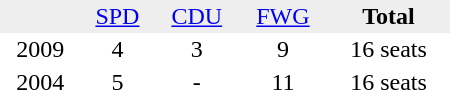<table border="0" cellpadding="2" cellspacing="0" width="300">
<tr bgcolor="#eeeeee" align="center">
<td></td>
<td><a href='#'>SPD</a></td>
<td><a href='#'>CDU</a></td>
<td><a href='#'>FWG</a></td>
<td><strong>Total</strong></td>
</tr>
<tr align="center">
<td>2009</td>
<td>4</td>
<td>3</td>
<td>9</td>
<td>16 seats</td>
</tr>
<tr align="center">
<td>2004</td>
<td>5</td>
<td>-</td>
<td>11</td>
<td>16 seats</td>
</tr>
</table>
